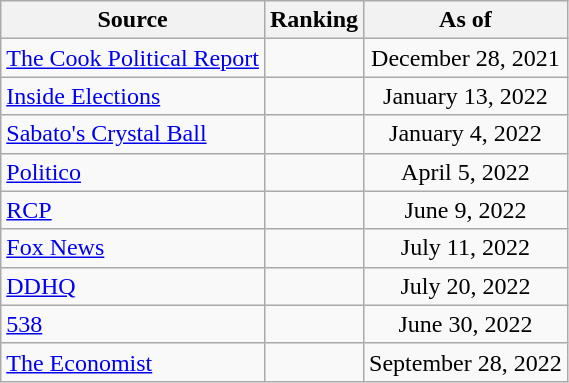<table class="wikitable" style="text-align:center">
<tr>
<th>Source</th>
<th>Ranking</th>
<th>As of</th>
</tr>
<tr>
<td align=left><a href='#'>The Cook Political Report</a></td>
<td></td>
<td>December 28, 2021</td>
</tr>
<tr>
<td align=left><a href='#'>Inside Elections</a></td>
<td></td>
<td>January 13, 2022</td>
</tr>
<tr>
<td align=left><a href='#'>Sabato's Crystal Ball</a></td>
<td></td>
<td>January 4, 2022</td>
</tr>
<tr>
<td align="left"><a href='#'>Politico</a></td>
<td></td>
<td>April 5, 2022</td>
</tr>
<tr>
<td align="left"><a href='#'>RCP</a></td>
<td></td>
<td>June 9, 2022</td>
</tr>
<tr>
<td align=left><a href='#'>Fox News</a></td>
<td></td>
<td>July 11, 2022</td>
</tr>
<tr>
<td align="left"><a href='#'>DDHQ</a></td>
<td></td>
<td>July 20, 2022</td>
</tr>
<tr>
<td align="left"><a href='#'>538</a></td>
<td></td>
<td>June 30, 2022</td>
</tr>
<tr>
<td align="left"><a href='#'>The Economist</a></td>
<td></td>
<td>September 28, 2022</td>
</tr>
</table>
